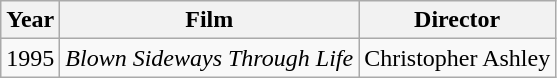<table class="wikitable">
<tr>
<th>Year</th>
<th>Film</th>
<th>Director</th>
</tr>
<tr>
<td>1995</td>
<td><em>Blown Sideways Through Life</em></td>
<td>Christopher Ashley</td>
</tr>
</table>
